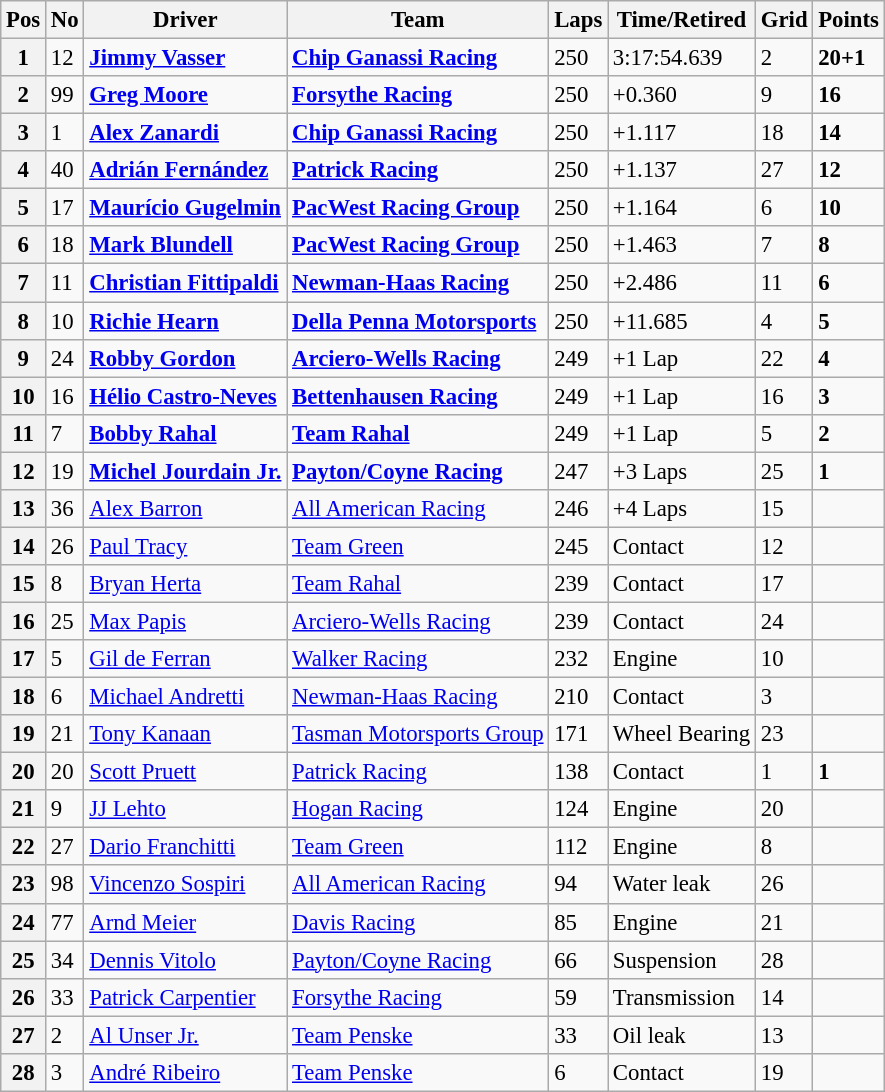<table class="wikitable" style="font-size:95%;">
<tr>
<th>Pos</th>
<th>No</th>
<th>Driver</th>
<th>Team</th>
<th>Laps</th>
<th>Time/Retired</th>
<th>Grid</th>
<th>Points</th>
</tr>
<tr>
<th>1</th>
<td>12</td>
<td> <strong><a href='#'>Jimmy Vasser</a></strong></td>
<td><strong><a href='#'>Chip Ganassi Racing</a></strong></td>
<td>250</td>
<td>3:17:54.639</td>
<td>2</td>
<td><strong>20+1</strong></td>
</tr>
<tr>
<th>2</th>
<td>99</td>
<td> <strong><a href='#'>Greg Moore</a></strong></td>
<td><strong><a href='#'>Forsythe Racing</a></strong></td>
<td>250</td>
<td>+0.360</td>
<td>9</td>
<td><strong>16</strong></td>
</tr>
<tr>
<th>3</th>
<td>1</td>
<td> <strong><a href='#'>Alex Zanardi</a></strong></td>
<td><strong><a href='#'>Chip Ganassi Racing</a></strong></td>
<td>250</td>
<td>+1.117</td>
<td>18</td>
<td><strong>14</strong></td>
</tr>
<tr>
<th>4</th>
<td>40</td>
<td> <strong><a href='#'>Adrián Fernández</a></strong></td>
<td><strong><a href='#'>Patrick Racing</a></strong></td>
<td>250</td>
<td>+1.137</td>
<td>27</td>
<td><strong>12</strong></td>
</tr>
<tr>
<th>5</th>
<td>17</td>
<td> <strong><a href='#'>Maurício Gugelmin</a></strong></td>
<td><strong><a href='#'>PacWest Racing Group</a></strong></td>
<td>250</td>
<td>+1.164</td>
<td>6</td>
<td><strong>10</strong></td>
</tr>
<tr>
<th>6</th>
<td>18</td>
<td> <strong><a href='#'>Mark Blundell</a></strong></td>
<td><strong><a href='#'>PacWest Racing Group</a></strong></td>
<td>250</td>
<td>+1.463</td>
<td>7</td>
<td><strong>8</strong></td>
</tr>
<tr>
<th>7</th>
<td>11</td>
<td> <strong><a href='#'>Christian Fittipaldi</a></strong></td>
<td><strong><a href='#'>Newman-Haas Racing</a></strong></td>
<td>250</td>
<td>+2.486</td>
<td>11</td>
<td><strong>6</strong></td>
</tr>
<tr>
<th>8</th>
<td>10</td>
<td> <strong><a href='#'>Richie Hearn</a></strong></td>
<td><strong><a href='#'>Della Penna Motorsports</a></strong></td>
<td>250</td>
<td>+11.685</td>
<td>4</td>
<td><strong>5</strong></td>
</tr>
<tr>
<th>9</th>
<td>24</td>
<td> <strong><a href='#'>Robby Gordon</a></strong></td>
<td><strong><a href='#'>Arciero-Wells Racing</a></strong></td>
<td>249</td>
<td>+1 Lap</td>
<td>22</td>
<td><strong>4</strong></td>
</tr>
<tr>
<th>10</th>
<td>16</td>
<td> <strong><a href='#'>Hélio Castro-Neves</a></strong></td>
<td><strong><a href='#'>Bettenhausen Racing</a></strong></td>
<td>249</td>
<td>+1 Lap</td>
<td>16</td>
<td><strong>3</strong></td>
</tr>
<tr>
<th>11</th>
<td>7</td>
<td> <strong><a href='#'>Bobby Rahal</a></strong></td>
<td><strong><a href='#'>Team Rahal</a></strong></td>
<td>249</td>
<td>+1 Lap</td>
<td>5</td>
<td><strong>2</strong></td>
</tr>
<tr>
<th>12</th>
<td>19</td>
<td> <strong><a href='#'>Michel Jourdain Jr.</a></strong></td>
<td><strong><a href='#'>Payton/Coyne Racing</a></strong></td>
<td>247</td>
<td>+3 Laps</td>
<td>25</td>
<td><strong>1</strong></td>
</tr>
<tr>
<th>13</th>
<td>36</td>
<td> <a href='#'>Alex Barron</a></td>
<td><a href='#'>All American Racing</a></td>
<td>246</td>
<td>+4 Laps</td>
<td>15</td>
<td></td>
</tr>
<tr>
<th>14</th>
<td>26</td>
<td> <a href='#'>Paul Tracy</a></td>
<td><a href='#'>Team Green</a></td>
<td>245</td>
<td>Contact</td>
<td>12</td>
<td></td>
</tr>
<tr>
<th>15</th>
<td>8</td>
<td> <a href='#'>Bryan Herta</a></td>
<td><a href='#'>Team Rahal</a></td>
<td>239</td>
<td>Contact</td>
<td>17</td>
<td></td>
</tr>
<tr>
<th>16</th>
<td>25</td>
<td> <a href='#'>Max Papis</a></td>
<td><a href='#'>Arciero-Wells Racing</a></td>
<td>239</td>
<td>Contact</td>
<td>24</td>
<td></td>
</tr>
<tr>
<th>17</th>
<td>5</td>
<td> <a href='#'>Gil de Ferran</a></td>
<td><a href='#'>Walker Racing</a></td>
<td>232</td>
<td>Engine</td>
<td>10</td>
<td></td>
</tr>
<tr>
<th>18</th>
<td>6</td>
<td> <a href='#'>Michael Andretti</a></td>
<td><a href='#'>Newman-Haas Racing</a></td>
<td>210</td>
<td>Contact</td>
<td>3</td>
<td></td>
</tr>
<tr>
<th>19</th>
<td>21</td>
<td> <a href='#'>Tony Kanaan</a></td>
<td><a href='#'>Tasman Motorsports Group</a></td>
<td>171</td>
<td>Wheel Bearing</td>
<td>23</td>
<td></td>
</tr>
<tr>
<th>20</th>
<td>20</td>
<td> <a href='#'>Scott Pruett</a></td>
<td><a href='#'>Patrick Racing</a></td>
<td>138</td>
<td>Contact</td>
<td>1</td>
<td><strong>1</strong></td>
</tr>
<tr>
<th>21</th>
<td>9</td>
<td> <a href='#'>JJ Lehto</a></td>
<td><a href='#'>Hogan Racing</a></td>
<td>124</td>
<td>Engine</td>
<td>20</td>
<td></td>
</tr>
<tr>
<th>22</th>
<td>27</td>
<td> <a href='#'>Dario Franchitti</a></td>
<td><a href='#'>Team Green</a></td>
<td>112</td>
<td>Engine</td>
<td>8</td>
<td></td>
</tr>
<tr>
<th>23</th>
<td>98</td>
<td> <a href='#'>Vincenzo Sospiri</a></td>
<td><a href='#'>All American Racing</a></td>
<td>94</td>
<td>Water leak</td>
<td>26</td>
<td></td>
</tr>
<tr>
<th>24</th>
<td>77</td>
<td> <a href='#'>Arnd Meier</a></td>
<td><a href='#'>Davis Racing</a></td>
<td>85</td>
<td>Engine</td>
<td>21</td>
<td></td>
</tr>
<tr>
<th>25</th>
<td>34</td>
<td> <a href='#'>Dennis Vitolo</a></td>
<td><a href='#'>Payton/Coyne Racing</a></td>
<td>66</td>
<td>Suspension</td>
<td>28</td>
<td></td>
</tr>
<tr>
<th>26</th>
<td>33</td>
<td> <a href='#'>Patrick Carpentier</a></td>
<td><a href='#'>Forsythe Racing</a></td>
<td>59</td>
<td>Transmission</td>
<td>14</td>
<td></td>
</tr>
<tr>
<th>27</th>
<td>2</td>
<td> <a href='#'>Al Unser Jr.</a></td>
<td><a href='#'>Team Penske</a></td>
<td>33</td>
<td>Oil leak</td>
<td>13</td>
<td></td>
</tr>
<tr>
<th>28</th>
<td>3</td>
<td> <a href='#'>André Ribeiro</a></td>
<td><a href='#'>Team Penske</a></td>
<td>6</td>
<td>Contact</td>
<td>19</td>
<td></td>
</tr>
</table>
